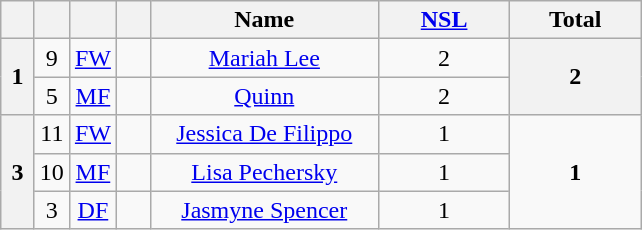<table class="wikitable sortable alternance" style="text-align:center">
<tr>
<th width=15></th>
<th width=15></th>
<th width=15></th>
<th width=15></th>
<th width=145>Name</th>
<th width=80><a href='#'>NSL</a></th>
<th width=80>Total</th>
</tr>
<tr>
<th rowspan="2">1</th>
<td>9</td>
<td><a href='#'>FW</a></td>
<td></td>
<td><a href='#'>Mariah Lee</a></td>
<td>2</td>
<th rowspan="2"><strong>2</strong></th>
</tr>
<tr>
<td>5</td>
<td><a href='#'>MF</a></td>
<td></td>
<td><a href='#'>Quinn</a></td>
<td>2</td>
</tr>
<tr>
<th rowspan="3">3</th>
<td>11</td>
<td><a href='#'>FW</a></td>
<td></td>
<td><a href='#'>Jessica De Filippo</a></td>
<td>1</td>
<td rowspan="3"><strong>1</strong></td>
</tr>
<tr>
<td>10</td>
<td><a href='#'>MF</a></td>
<td></td>
<td><a href='#'>Lisa Pechersky</a></td>
<td>1</td>
</tr>
<tr>
<td>3</td>
<td><a href='#'>DF</a></td>
<td></td>
<td><a href='#'>Jasmyne Spencer</a></td>
<td>1</td>
</tr>
</table>
